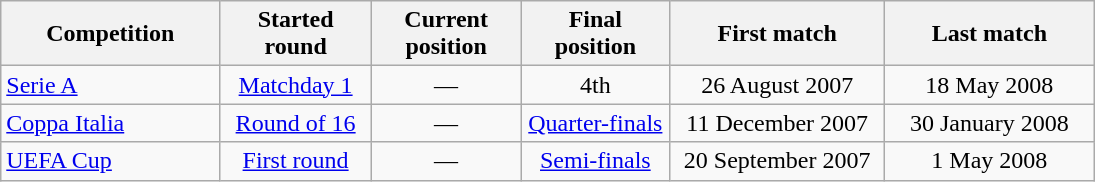<table class="wikitable" style="text-align:center; width:730px;">
<tr>
<th style="text-align:center; width:150px;">Competition</th>
<th style="text-align:center; width:100px;">Started round</th>
<th style="text-align:center; width:100px;">Current <br> position</th>
<th style="text-align:center; width:100px;">Final <br> position</th>
<th style="text-align:center; width:150px;">First match</th>
<th style="text-align:center; width:150px;">Last match</th>
</tr>
<tr>
<td style="text-align:left;"><a href='#'>Serie A</a></td>
<td><a href='#'>Matchday 1</a></td>
<td>—</td>
<td>4th</td>
<td>26 August 2007</td>
<td>18 May 2008</td>
</tr>
<tr>
<td style="text-align:left;"><a href='#'>Coppa Italia</a></td>
<td><a href='#'>Round of 16</a></td>
<td>—</td>
<td><a href='#'>Quarter-finals</a></td>
<td>11 December 2007</td>
<td>30 January 2008</td>
</tr>
<tr>
<td style="text-align:left;"><a href='#'>UEFA Cup</a></td>
<td><a href='#'>First round</a></td>
<td>—</td>
<td><a href='#'>Semi-finals</a></td>
<td>20 September 2007</td>
<td>1 May 2008</td>
</tr>
</table>
